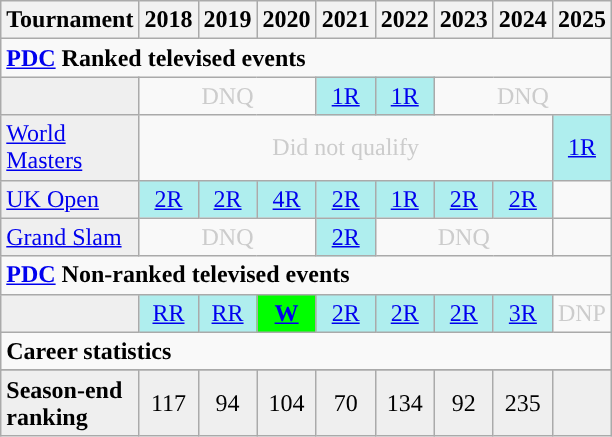<table class="wikitable" style="width:20%; margin:0">
<tr>
<th>Tournament</th>
<th>2018</th>
<th>2019</th>
<th>2020</th>
<th>2021</th>
<th>2022</th>
<th>2023</th>
<th>2024</th>
<th>2025</th>
</tr>
<tr>
<td colspan="31" align="left"><strong><a href='#'>PDC</a> Ranked televised events</strong></td>
</tr>
<tr>
<td style="background:#efefef;"></td>
<td colspan="3" style="text-align:center; color:#ccc;">DNQ</td>
<td style="text-align:center; background:#afeeee;"><a href='#'>1R</a></td>
<td style="text-align:center; background:#afeeee;"><a href='#'>1R</a></td>
<td colspan="3" style="text-align:center; color:#ccc;">DNQ</td>
</tr>
<tr>
<td style="background:#efefef;"><a href='#'>World Masters</a></td>
<td colspan="7" style="text-align:center; color:#ccc;">Did not qualify</td>
<td style="text-align:center; background:#afeeee;"><a href='#'>1R</a></td>
</tr>
<tr>
<td style="background:#efefef;"><a href='#'>UK Open</a></td>
<td style="text-align:center; background:#afeeee;"><a href='#'>2R</a></td>
<td style="text-align:center; background:#afeeee;"><a href='#'>2R</a></td>
<td style="text-align:center; background:#afeeee;"><a href='#'>4R</a></td>
<td style="text-align:center; background:#afeeee;"><a href='#'>2R</a></td>
<td style="text-align:center; background:#afeeee;"><a href='#'>1R</a></td>
<td style="text-align:center; background:#afeeee;"><a href='#'>2R</a></td>
<td style="text-align:center; background:#afeeee;"><a href='#'>2R</a></td>
<td></td>
</tr>
<tr>
<td style="background:#efefef;"><a href='#'>Grand Slam</a></td>
<td colspan="3" style="text-align:center; color:#ccc;">DNQ</td>
<td style="text-align:center; background:#afeeee;"><a href='#'>2R</a></td>
<td colspan="3" style="text-align:center; color:#ccc;">DNQ</td>
<td></td>
</tr>
<tr>
<td colspan="16" align="left"><strong><a href='#'>PDC</a> Non-ranked televised events</strong></td>
</tr>
<tr>
<td style="background:#efefef;"></td>
<td style="text-align:center; background:#afeeee;"><a href='#'>RR</a></td>
<td style="text-align:center; background:#afeeee;"><a href='#'>RR</a></td>
<td style="text-align:center; background:lime;"><a href='#'><strong>W</strong></a></td>
<td style="text-align:center; background:#afeeee;"><a href='#'>2R</a></td>
<td style="text-align:center; background:#afeeee;"><a href='#'>2R</a></td>
<td style="text-align:center; background:#afeeee;"><a href='#'>2R</a></td>
<td style="text-align:center; background:#afeeee;"><a href='#'>3R</a></td>
<td style="text-align:center; color:#ccc;">DNP</td>
</tr>
<tr>
<td colspan="9" align="left"><strong>Career statistics</strong></td>
</tr>
<tr>
</tr>
<tr bgcolor="efefef">
<td align="left"><strong>Season-end ranking</strong></td>
<td style="text-align:center;">117</td>
<td style="text-align:center;">94</td>
<td style="text-align:center;">104</td>
<td style="text-align:center;">70</td>
<td style="text-align:center;">134</td>
<td style="text-align:center;">92</td>
<td style="text-align:center;">235</td>
<td></td>
</tr>
</table>
